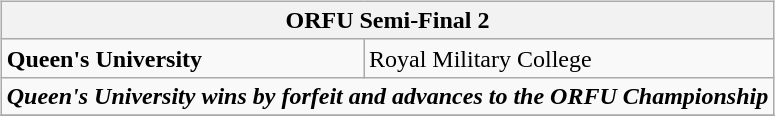<table cellspacing="10">
<tr>
<td valign="top"><br><table class="wikitable">
<tr>
<th bgcolor="#DDDDDD" colspan="4"><strong>ORFU Semi-Final 2</strong></th>
</tr>
<tr>
<td><strong>Queen's University</strong></td>
<td>Royal Military College</td>
</tr>
<tr>
<td align="center" colspan="4"><strong><em>Queen's University wins by forfeit and advances to the ORFU Championship</em></strong></td>
</tr>
<tr>
</tr>
</table>
</td>
</tr>
</table>
